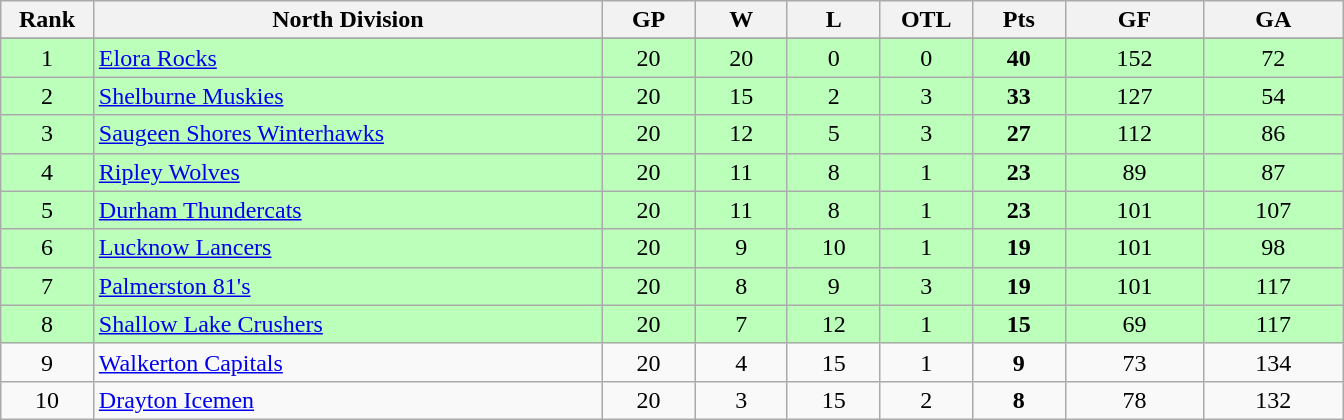<table class="wikitable" style="text-align:center" width:50em">
<tr>
<th bgcolor="#DDDDFF" width="5%">Rank</th>
<th bgcolor="#DDDDFF" width="27.5%">North Division</th>
<th bgcolor="#DDDDFF" width="5%">GP</th>
<th bgcolor="#DDDDFF" width="5%">W</th>
<th bgcolor="#DDDDFF" width="5%">L</th>
<th bgcolor="#DDDDFF" width="5%">OTL</th>
<th bgcolor="#DDDDFF" width="5%">Pts</th>
<th bgcolor="#DDDDFF" width="7.5%">GF</th>
<th bgcolor="#DDDDFF" width="7.5%">GA</th>
</tr>
<tr>
</tr>
<tr bgcolor="#bbffbb">
<td>1</td>
<td align=left><a href='#'>Elora Rocks</a></td>
<td>20</td>
<td>20</td>
<td>0</td>
<td>0</td>
<td><strong>40</strong></td>
<td>152</td>
<td>72</td>
</tr>
<tr bgcolor="#bbffbb">
<td>2</td>
<td align=left><a href='#'>Shelburne Muskies</a></td>
<td>20</td>
<td>15</td>
<td>2</td>
<td>3</td>
<td><strong>33</strong></td>
<td>127</td>
<td>54</td>
</tr>
<tr bgcolor="#bbffbb">
<td>3</td>
<td align=left><a href='#'>Saugeen Shores Winterhawks</a></td>
<td>20</td>
<td>12</td>
<td>5</td>
<td>3</td>
<td><strong>27</strong></td>
<td>112</td>
<td>86</td>
</tr>
<tr bgcolor="#bbffbb">
<td>4</td>
<td align=left><a href='#'>Ripley Wolves</a></td>
<td>20</td>
<td>11</td>
<td>8</td>
<td>1</td>
<td><strong>23</strong></td>
<td>89</td>
<td>87</td>
</tr>
<tr bgcolor="#bbffbb">
<td>5</td>
<td align=left><a href='#'>Durham Thundercats</a></td>
<td>20</td>
<td>11</td>
<td>8</td>
<td>1</td>
<td><strong>23</strong></td>
<td>101</td>
<td>107</td>
</tr>
<tr bgcolor="#bbffbb">
<td>6</td>
<td align=left><a href='#'>Lucknow Lancers</a></td>
<td>20</td>
<td>9</td>
<td>10</td>
<td>1</td>
<td><strong>19</strong></td>
<td>101</td>
<td>98</td>
</tr>
<tr bgcolor="#bbffbb">
<td>7</td>
<td align=left><a href='#'>Palmerston 81's</a></td>
<td>20</td>
<td>8</td>
<td>9</td>
<td>3</td>
<td><strong>19</strong></td>
<td>101</td>
<td>117</td>
</tr>
<tr bgcolor="#bbffbb">
<td>8</td>
<td align=left><a href='#'>Shallow Lake Crushers</a></td>
<td>20</td>
<td>7</td>
<td>12</td>
<td>1</td>
<td><strong>15</strong></td>
<td>69</td>
<td>117</td>
</tr>
<tr>
<td>9</td>
<td align=left><a href='#'>Walkerton Capitals</a></td>
<td>20</td>
<td>4</td>
<td>15</td>
<td>1</td>
<td><strong>9</strong></td>
<td>73</td>
<td>134</td>
</tr>
<tr>
<td>10</td>
<td align=left><a href='#'>Drayton Icemen</a></td>
<td>20</td>
<td>3</td>
<td>15</td>
<td>2</td>
<td><strong>8</strong></td>
<td>78</td>
<td>132</td>
</tr>
</table>
